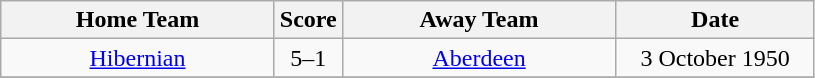<table class="wikitable" style="text-align:center;">
<tr>
<th width=175>Home Team</th>
<th width=20>Score</th>
<th width=175>Away Team</th>
<th width= 125>Date</th>
</tr>
<tr>
<td><a href='#'>Hibernian</a></td>
<td>5–1</td>
<td><a href='#'>Aberdeen</a></td>
<td>3 October 1950</td>
</tr>
<tr>
</tr>
</table>
